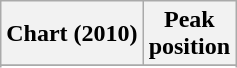<table class="wikitable sortable plainrowheaders">
<tr>
<th scope="col">Chart (2010)</th>
<th scope="col">Peak<br>position</th>
</tr>
<tr>
</tr>
<tr>
</tr>
<tr>
</tr>
<tr>
</tr>
<tr>
</tr>
<tr>
</tr>
<tr>
</tr>
<tr>
</tr>
<tr>
</tr>
<tr>
</tr>
<tr>
</tr>
<tr>
</tr>
<tr>
</tr>
<tr>
</tr>
<tr>
</tr>
<tr>
</tr>
<tr>
</tr>
<tr>
</tr>
<tr>
</tr>
<tr>
</tr>
</table>
